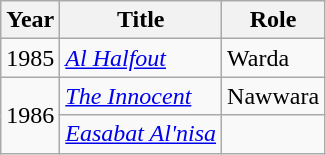<table class="wikitable sortable">
<tr>
<th>Year</th>
<th>Title</th>
<th>Role</th>
</tr>
<tr>
<td>1985</td>
<td><em><a href='#'>Al Halfout</a></em></td>
<td>Warda</td>
</tr>
<tr>
<td rowspan=2>1986</td>
<td><em><a href='#'>The Innocent</a></em></td>
<td>Nawwara</td>
</tr>
<tr>
<td><em><a href='#'>Easabat Al'nisa</a></em></td>
<td></td>
</tr>
</table>
